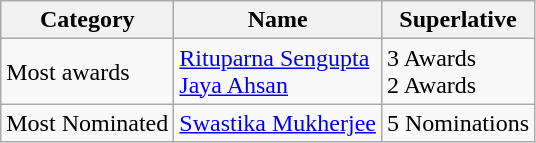<table class="wikitable">
<tr>
<th><strong>Category</strong></th>
<th><strong>Name</strong></th>
<th><strong>Superlative</strong></th>
</tr>
<tr>
<td>Most awards</td>
<td><a href='#'>Rituparna Sengupta</a> <br> <a href='#'>Jaya Ahsan</a></td>
<td>3 Awards <br>  2 Awards</td>
</tr>
<tr>
<td>Most Nominated</td>
<td><a href='#'>Swastika Mukherjee</a></td>
<td>5 Nominations</td>
</tr>
</table>
